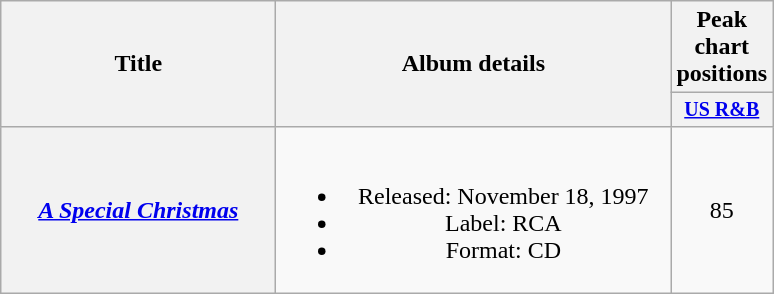<table class="wikitable plainrowheaders" style="text-align:center;">
<tr>
<th rowspan="2" style="width:11em;">Title</th>
<th rowspan="2" style="width:16em;">Album details</th>
<th colspan="1">Peak chart positions</th>
</tr>
<tr style="font-size:smaller;">
<th width="35"><a href='#'>US R&B</a><br></th>
</tr>
<tr>
<th scope="row"><em><a href='#'>A Special Christmas</a></em></th>
<td><br><ul><li>Released: November 18, 1997</li><li>Label: RCA</li><li>Format: CD</li></ul></td>
<td>85</td>
</tr>
</table>
